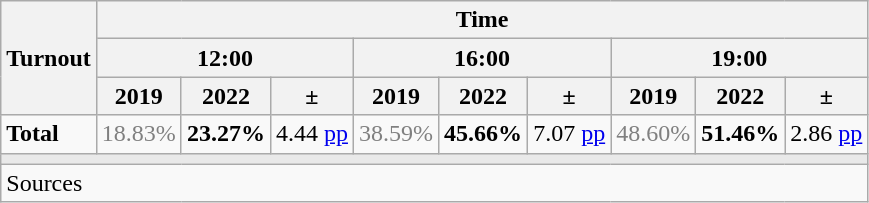<table class="wikitable sortable" style="text-align:right;">
<tr>
<th rowspan="3">Turnout</th>
<th colspan="9">Time</th>
</tr>
<tr>
<th colspan="3">12:00</th>
<th colspan="3">16:00</th>
<th colspan="3">19:00</th>
</tr>
<tr>
<th>2019</th>
<th>2022</th>
<th>±</th>
<th>2019</th>
<th>2022</th>
<th>±</th>
<th>2019</th>
<th>2022</th>
<th>±</th>
</tr>
<tr>
<td align="left"><strong>Total</strong></td>
<td style="color:gray;">18.83%</td>
<td><strong>23.27%</strong></td>
<td> 4.44 <a href='#'>pp</a></td>
<td style="color:gray;">38.59%</td>
<td><strong>45.66%</strong></td>
<td> 7.07 <a href='#'>pp</a></td>
<td style="color:gray;">48.60%</td>
<td><strong>51.46%</strong></td>
<td> 2.86 <a href='#'>pp</a></td>
</tr>
<tr>
<td colspan="10" bgcolor="#E9E9E9"></td>
</tr>
<tr>
<td align="left" colspan="10">Sources</td>
</tr>
</table>
